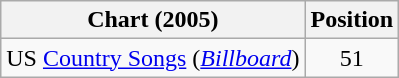<table class="wikitable sortable">
<tr>
<th scope="col">Chart (2005)</th>
<th scope="col">Position</th>
</tr>
<tr>
<td>US <a href='#'>Country Songs</a> (<em><a href='#'>Billboard</a></em>)</td>
<td align="center">51</td>
</tr>
</table>
